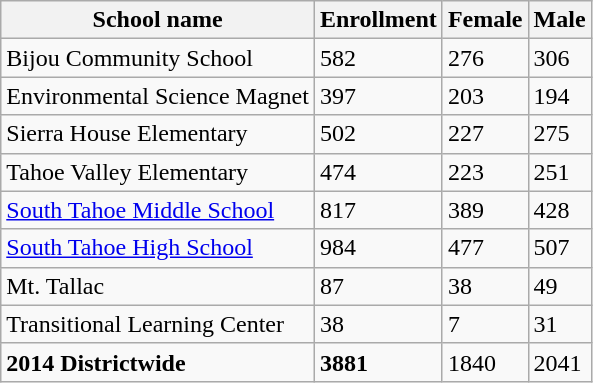<table class="wikitable">
<tr>
<th>School name</th>
<th>Enrollment</th>
<th>Female</th>
<th>Male</th>
</tr>
<tr>
<td>Bijou Community School</td>
<td>582</td>
<td>276</td>
<td>306</td>
</tr>
<tr>
<td>Environmental Science Magnet</td>
<td>397</td>
<td>203</td>
<td>194</td>
</tr>
<tr>
<td>Sierra House Elementary</td>
<td>502</td>
<td>227</td>
<td>275</td>
</tr>
<tr>
<td>Tahoe Valley Elementary</td>
<td>474</td>
<td>223</td>
<td>251</td>
</tr>
<tr>
<td><a href='#'>South Tahoe Middle School</a></td>
<td>817</td>
<td>389</td>
<td>428</td>
</tr>
<tr>
<td><a href='#'>South Tahoe High School</a></td>
<td>984</td>
<td>477</td>
<td>507</td>
</tr>
<tr>
<td>Mt. Tallac</td>
<td>87</td>
<td>38</td>
<td>49</td>
</tr>
<tr>
<td>Transitional Learning Center</td>
<td>38</td>
<td>7</td>
<td>31</td>
</tr>
<tr>
<td><strong>2014 Districtwide</strong></td>
<td><strong>3881</strong></td>
<td>1840</td>
<td>2041</td>
</tr>
</table>
